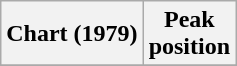<table class="wikitable sortable plainrowheaders" style="text-align:center">
<tr>
<th scope="col">Chart (1979)</th>
<th scope="col">Peak<br> position</th>
</tr>
<tr>
</tr>
</table>
